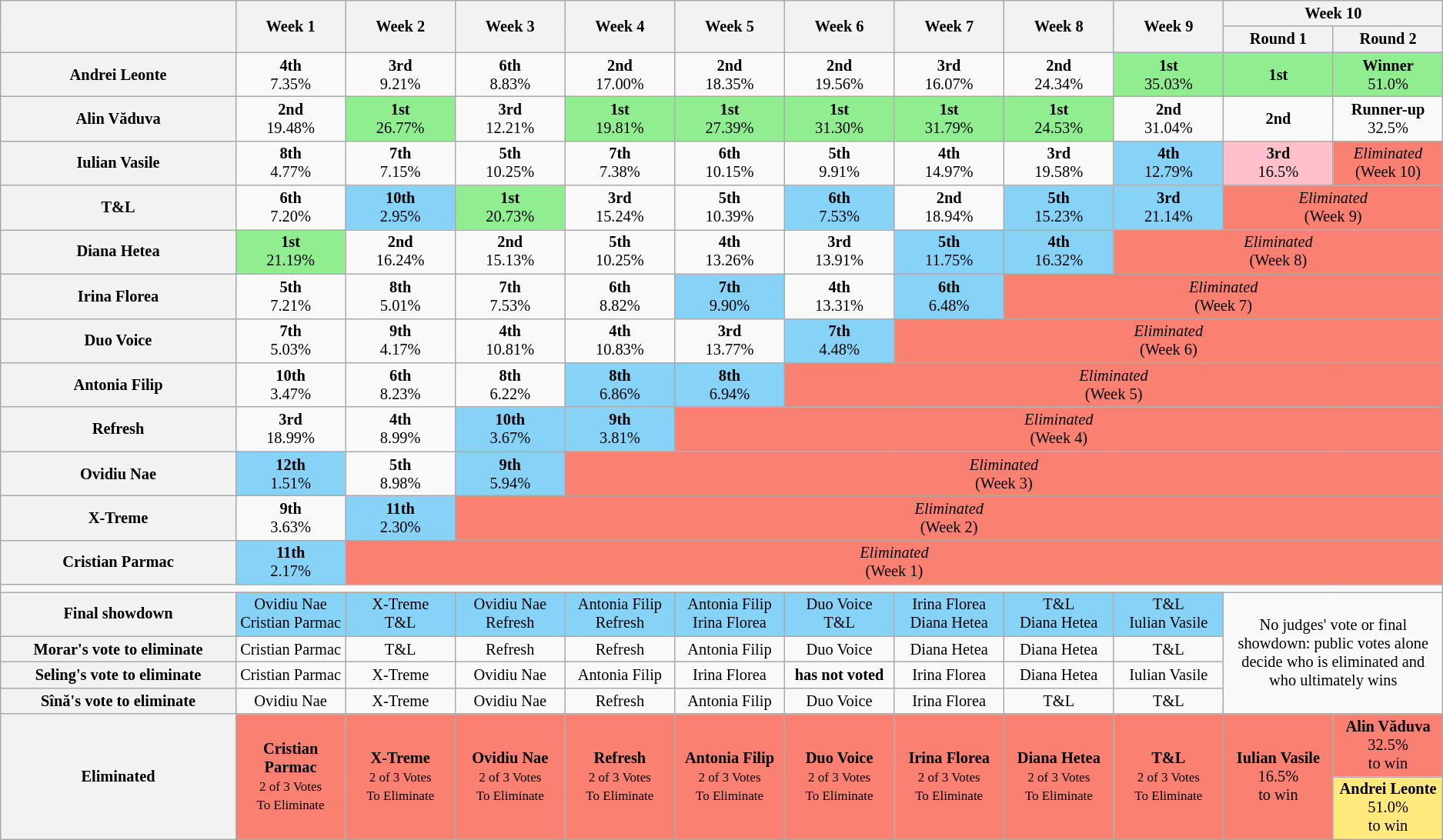<table class="wikitable" style="text-align:center; font-size:85%">
<tr>
<th style="width:15%" rowspan="2" scope="col"></th>
<th style="width:7%" rowspan="2" scope="col">Week 1</th>
<th style="width:7%" rowspan="2" scope="col">Week 2</th>
<th style="width:7%" rowspan="2" scope="col">Week 3</th>
<th style="width:7%" rowspan="2" scope="col">Week 4</th>
<th style="width:7%" rowspan="2" scope="col">Week 5</th>
<th style="width:7%" rowspan="2" scope="col">Week 6</th>
<th style="width:7%" rowspan="2" scope="col">Week 7</th>
<th style="width:7%" rowspan="2" scope="col">Week 8</th>
<th style="width:7%" rowspan="2" scope="col">Week 9</th>
<th colspan="2">Week 10</th>
</tr>
<tr>
<th style="width:7%">Round 1</th>
<th style="width:7%">Round 2</th>
</tr>
<tr>
<th scope="row">Andrei Leonte</th>
<td><strong>4th</strong><br>7.35%</td>
<td><strong>3rd</strong><br>9.21%</td>
<td><strong>6th</strong><br>8.83%</td>
<td><strong>2nd</strong><br>17.00%</td>
<td><strong>2nd</strong><br>18.35%</td>
<td><strong>2nd</strong><br>19.56%</td>
<td><strong>3rd</strong><br>16.07%</td>
<td><strong>2nd</strong><br>24.34%</td>
<td style="background:lightgreen"><strong>1st</strong><br>35.03%</td>
<td style="background:lightgreen"><strong>1st</strong></td>
<td style="background:lightgreen"><strong>Winner</strong> <br> 51.0%</td>
</tr>
<tr>
<th scope="row">Alin Văduva</th>
<td><strong>2nd</strong><br>19.48%</td>
<td style="background:lightgreen"><strong>1st</strong><br>26.77%</td>
<td><strong>3rd</strong><br>12.21%</td>
<td style="background:lightgreen"><strong>1st</strong><br>19.81%</td>
<td style="background:lightgreen"><strong>1st</strong><br>27.39%</td>
<td style="background:lightgreen"><strong>1st</strong><br>31.30%</td>
<td style="background:lightgreen"><strong>1st</strong><br>31.79%</td>
<td style="background:lightgreen"><strong>1st</strong><br>24.53%</td>
<td><strong>2nd</strong><br>31.04%</td>
<td><strong>2nd</strong></td>
<td><strong>Runner-up</strong> <br> 32.5%</td>
</tr>
<tr>
<th scope="row">Iulian Vasile</th>
<td><strong>8th</strong><br>4.77%</td>
<td><strong>7th</strong><br>7.15%</td>
<td><strong>5th</strong><br>10.25%</td>
<td><strong>7th</strong><br>7.38%</td>
<td><strong>6th</strong><br>10.15%</td>
<td><strong>5th</strong><br>9.91%</td>
<td><strong>4th</strong><br>14.97%</td>
<td><strong>3rd</strong><br>19.58%</td>
<td style="background:#87D3F8"><strong>4th</strong><br>12.79%</td>
<td style=background:pink><strong>3rd</strong> <br> 16.5%</td>
<td colspan="1" style="background:#FA8072"><em>Eliminated</em><br>(Week 10)</td>
</tr>
<tr>
<th scope="row">T&L</th>
<td><strong>6th</strong><br>7.20%</td>
<td style="background:#87D3F8"><strong>10th</strong><br>2.95%</td>
<td style="background:lightgreen"><strong>1st</strong><br>20.73%</td>
<td><strong>3rd</strong><br>15.24%</td>
<td><strong>5th</strong><br>10.39%</td>
<td style="background:#87D3F8"><strong>6th</strong><br>7.53%</td>
<td><strong>2nd</strong><br>18.94%</td>
<td style="background:#87D3F8"><strong>5th</strong><br> 15.23% <br></td>
<td style="background:#87D3F8"><strong>3rd</strong><br>21.14%</td>
<td colspan="2" style="background:#FA8072"><em>Eliminated</em><br>(Week 9)</td>
</tr>
<tr>
<th scope="row">Diana Hetea</th>
<td style="background:lightgreen"><strong>1st</strong><br>21.19%</td>
<td><strong>2nd</strong><br>16.24%</td>
<td><strong>2nd</strong><br>15.13%</td>
<td><strong>5th</strong><br>10.25%</td>
<td><strong>4th</strong><br>13.26%</td>
<td><strong>3rd</strong><br>13.91%</td>
<td style="background:#87D3F8"><strong>5th</strong><br>11.75%</td>
<td style="background:#87D3F8"><strong>4th</strong><br>16.32%</td>
<td colspan="3" style="background:#FA8072"><em>Eliminated</em><br>(Week 8)</td>
</tr>
<tr>
<th scope="row">Irina Florea</th>
<td><strong>5th</strong><br>7.21%</td>
<td><strong>8th</strong><br>5.01%</td>
<td><strong>7th</strong><br>7.53%</td>
<td><strong>6th</strong><br>8.82%</td>
<td style="background:#87D3F8"><strong>7th</strong><br>9.90%</td>
<td><strong>4th</strong><br>13.31%</td>
<td style="background:#87D3F8"><strong>6th</strong><br>6.48%</td>
<td colspan="4" style="background:#FA8072"><em>Eliminated</em><br>(Week 7)</td>
</tr>
<tr>
<th scope="row">Duo Voice</th>
<td><strong>7th</strong><br>5.03%</td>
<td><strong>9th</strong><br>4.17%</td>
<td><strong>4th</strong><br>10.81%</td>
<td><strong>4th</strong><br>10.83%</td>
<td><strong>3rd</strong><br>13.77%</td>
<td style="background:#87D3F8"><strong>7th</strong><br>4.48%</td>
<td colspan="5" style="background:#FA8072"><em>Eliminated</em><br>(Week 6)</td>
</tr>
<tr>
<th scope="row">Antonia Filip</th>
<td><strong>10th</strong><br>3.47%</td>
<td><strong>6th</strong><br>8.23%</td>
<td><strong>8th</strong><br>6.22%</td>
<td style="background:#87D3F8"><strong>8th</strong><br>6.86%</td>
<td style="background:#87D3F8"><strong>8th </strong><br>6.94%</td>
<td colspan="6" style="background:#FA8072"><em>Eliminated</em><br>(Week 5)</td>
</tr>
<tr>
<th scope="row">Refresh</th>
<td><strong>3rd</strong><br>18.99%</td>
<td><strong>4th</strong><br>8.99%</td>
<td style="background:#87D3F8"><strong>10th</strong><br>3.67%</td>
<td style="background:#87D3F8"><strong>9th </strong><br>3.81%</td>
<td colspan="7" style="background:#FA8072"><em>Eliminated</em><br>(Week 4)</td>
</tr>
<tr>
<th scope="row">Ovidiu Nae</th>
<td style="background:#87D3F8"><strong>12th </strong><br>1.51%</td>
<td><strong>5th</strong><br>8.98%</td>
<td style="background:#87D3F8"><strong>9th</strong><br>5.94%</td>
<td colspan="8" style="background:#FA8072"><em>Eliminated</em><br>(Week 3)</td>
</tr>
<tr>
<th scope="row">X-Treme</th>
<td><strong>9th</strong><br>3.63%</td>
<td style="background:#87D3F8"><strong>11th</strong><br>2.30%</td>
<td colspan="9" style="background:#FA8072"><em>Eliminated</em><br>(Week 2)</td>
</tr>
<tr>
<th scope="row">Cristian Parmac</th>
<td style="background:#87D3F8"><strong>11th</strong><br>2.17%</td>
<td colspan="10" style="background:#FA8072"><em>Eliminated</em><br>(Week 1)</td>
</tr>
<tr>
<td colspan="12"></td>
</tr>
<tr>
<th scope="row">Final showdown</th>
<td style="background:#87D3F8">Ovidiu Nae<br>Cristian Parmac</td>
<td style="background:#87D3F8">X-Treme<br>T&L</td>
<td style="background:#87D3F8">Ovidiu Nae<br>Refresh</td>
<td style="background:#87D3F8">Antonia Filip<br>Refresh</td>
<td style="background:#87D3F8">Antonia Filip<br>Irina Florea</td>
<td style="background:#87D3F8">Duo Voice<br>T&L</td>
<td style="background:#87D3F8">Irina Florea<br>Diana Hetea</td>
<td style="background:#87D3F8">T&L<br>Diana Hetea</td>
<td style="background:#87D3F8">T&L<br>Iulian Vasile</td>
<td rowspan=4 colspan=2>No judges' vote or final showdown: public votes alone decide who is eliminated and who ultimately wins</td>
</tr>
<tr>
<th scope="row">Morar's vote to eliminate</th>
<td>Cristian Parmac</td>
<td>T&L</td>
<td>Refresh</td>
<td>Refresh</td>
<td>Antonia Filip</td>
<td>Duo Voice</td>
<td>Diana Hetea</td>
<td>Diana Hetea</td>
<td>T&L</td>
</tr>
<tr>
<th scope="row">Seling's vote to eliminate</th>
<td>Cristian Parmac</td>
<td>X-Treme</td>
<td>Ovidiu Nae</td>
<td>Antonia Filip</td>
<td>Irina Florea</td>
<td><strong>has not voted</strong></td>
<td>Irina Florea</td>
<td>Diana Hetea</td>
<td>Iulian Vasile</td>
</tr>
<tr>
<th scope="row">Sînă's vote to eliminate</th>
<td>Ovidiu Nae</td>
<td>X-Treme</td>
<td>Ovidiu Nae</td>
<td>Refresh</td>
<td>Antonia Filip</td>
<td>Duo Voice</td>
<td>Irina Florea</td>
<td>T&L</td>
<td>T&L</td>
</tr>
<tr>
<th scope="row" rowspan="2">Eliminated</th>
<td style="background:salmon;" rowspan="2"><strong>Cristian Parmac</strong> <br> <small>2 of 3 Votes <br> To Eliminate</small></td>
<td style="background:salmon;" rowspan="2"><strong>X-Treme</strong> <br> <small>2 of 3 Votes <br> To Eliminate</small></td>
<td style="background:salmon;" rowspan="2"><strong>Ovidiu Nae</strong> <br> <small>2 of 3 Votes <br> To Eliminate</small></td>
<td style="background:salmon;" rowspan="2"><strong>Refresh</strong> <br><small>2 of 3 Votes <br> To Eliminate</small></td>
<td style="background:salmon;" rowspan="2"><strong>Antonia Filip</strong> <br> <small>2 of 3 Votes <br> To Eliminate</small></td>
<td style="background:salmon;" rowspan="2"><strong>Duo Voice</strong> <br> <small>2 of 3 Votes <br> To Eliminate</small></td>
<td style="background:salmon;" rowspan="2"><strong>Irina Florea</strong> <br> <small>2 of 3 Votes <br> To Eliminate</small></td>
<td style="background:salmon;" rowspan="2"><strong>Diana Hetea</strong><br><small>2 of 3 Votes <br> To Eliminate</small></td>
<td style="background:salmon;" rowspan="2"><strong>T&L</strong> <br><small>2 of 3 Votes <br> To Eliminate</small></td>
<td style="background:salmon;" rowspan="2"><strong>Iulian Vasile</strong> <br>16.5%<br>to win</td>
<td style="background:salmon;"><strong>Alin Văduva</strong><br>32.5%<br>to win</td>
</tr>
<tr>
<td style="background:#FFE87C; width:5%"><strong>Andrei Leonte</strong><br>51.0%<br>to win</td>
</tr>
</table>
